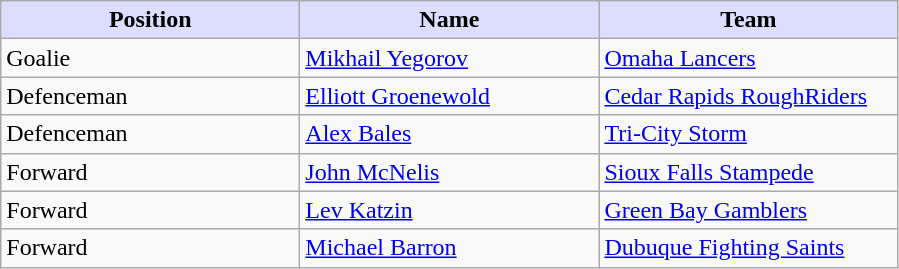<table class="wikitable">
<tr>
<th style="background:#ddf; width: 12em;">Position</th>
<th style="background:#ddf; width: 12em;">Name</th>
<th style="background:#ddf; width: 12em;">Team</th>
</tr>
<tr>
<td>Goalie</td>
<td><a href='#'>Mikhail Yegorov</a></td>
<td><a href='#'>Omaha Lancers</a></td>
</tr>
<tr>
<td>Defenceman</td>
<td><a href='#'>Elliott Groenewold</a></td>
<td><a href='#'>Cedar Rapids RoughRiders</a></td>
</tr>
<tr>
<td>Defenceman</td>
<td><a href='#'>Alex Bales</a></td>
<td><a href='#'>Tri-City Storm</a></td>
</tr>
<tr>
<td>Forward</td>
<td><a href='#'>John McNelis</a></td>
<td><a href='#'>Sioux Falls Stampede</a></td>
</tr>
<tr>
<td>Forward</td>
<td><a href='#'>Lev Katzin</a></td>
<td><a href='#'>Green Bay Gamblers</a></td>
</tr>
<tr>
<td>Forward</td>
<td><a href='#'>Michael Barron</a></td>
<td><a href='#'>Dubuque Fighting Saints</a></td>
</tr>
</table>
